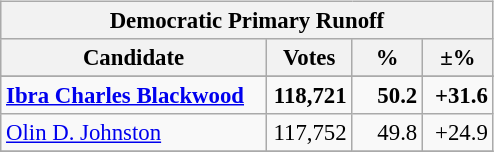<table class="wikitable" align="left" style="margin: 1em 1em 1em 0; background: #f9f9f9; font-size: 95%;">
<tr style="background-color:#E9E9E9">
<th colspan="4">Democratic Primary Runoff</th>
</tr>
<tr style="background-color:#E9E9E9">
<th colspan="1" style="width: 170px">Candidate</th>
<th style="width: 50px">Votes</th>
<th style="width: 40px">%</th>
<th style="width: 40px">±%</th>
</tr>
<tr>
</tr>
<tr>
<td><strong><a href='#'>Ibra Charles Blackwood</a></strong></td>
<td align="right"><strong>118,721</strong></td>
<td align="right"><strong>50.2</strong></td>
<td align="right"><strong>+31.6</strong></td>
</tr>
<tr>
<td><a href='#'>Olin D. Johnston</a></td>
<td align="right">117,752</td>
<td align="right">49.8</td>
<td align="right">+24.9</td>
</tr>
<tr>
</tr>
</table>
